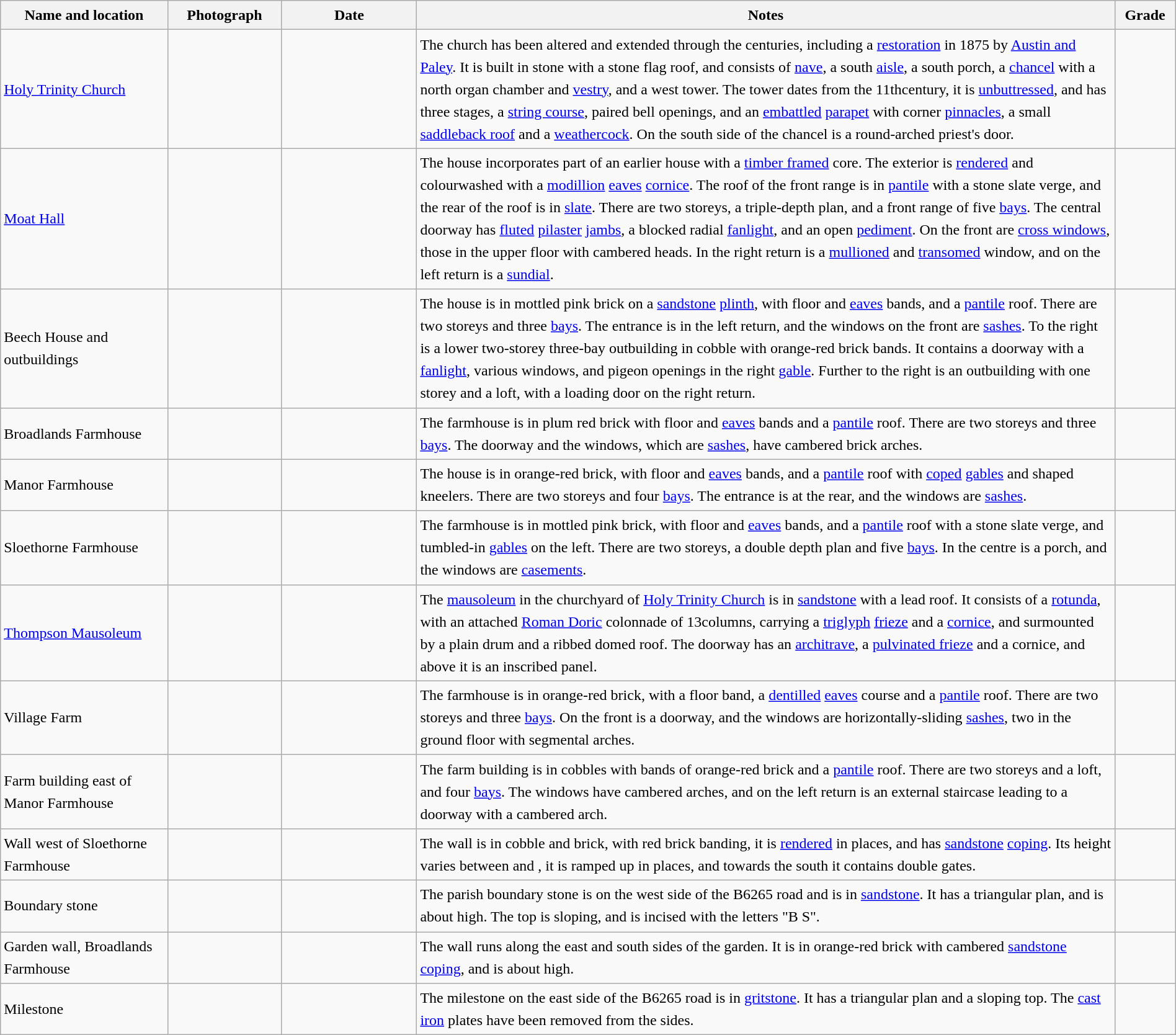<table class="wikitable sortable plainrowheaders" style="width:100%; border:0px; text-align:left; line-height:150%">
<tr>
<th scope="col"  style="width:150px">Name and location</th>
<th scope="col"  style="width:100px" class="unsortable">Photograph</th>
<th scope="col"  style="width:120px">Date</th>
<th scope="col"  style="width:650px" class="unsortable">Notes</th>
<th scope="col"  style="width:50px">Grade</th>
</tr>
<tr>
<td><a href='#'>Holy Trinity Church</a><br><small></small></td>
<td></td>
<td align="center"></td>
<td>The church has been altered and extended through the centuries, including a <a href='#'>restoration</a> in 1875 by <a href='#'>Austin and Paley</a>. It is built in stone with a stone flag roof, and consists of  <a href='#'>nave</a>, a south <a href='#'>aisle</a>, a south porch, a <a href='#'>chancel</a> with a north organ chamber and <a href='#'>vestry</a>, and a west tower. The tower dates from the 11thcentury, it is <a href='#'>unbuttressed</a>, and has three stages, a <a href='#'>string course</a>, paired bell openings, and an <a href='#'>embattled</a> <a href='#'>parapet</a> with corner <a href='#'>pinnacles</a>, a small <a href='#'>saddleback roof</a> and a <a href='#'>weathercock</a>. On the south side of the chancel is a round-arched priest's door.</td>
<td align="center" ></td>
</tr>
<tr>
<td><a href='#'>Moat Hall</a><br><small></small></td>
<td></td>
<td align="center"></td>
<td>The house incorporates part of an earlier house with a <a href='#'>timber framed</a> core. The exterior is <a href='#'>rendered</a> and colourwashed with a <a href='#'>modillion</a> <a href='#'>eaves</a> <a href='#'>cornice</a>. The roof of the front range is in <a href='#'>pantile</a> with a stone slate verge, and the rear of the roof is in <a href='#'>slate</a>. There are two storeys, a triple-depth plan, and a front range of five <a href='#'>bays</a>. The central doorway has <a href='#'>fluted</a> <a href='#'>pilaster</a> <a href='#'>jambs</a>, a blocked radial <a href='#'>fanlight</a>, and an open <a href='#'>pediment</a>. On the front are <a href='#'>cross windows</a>, those in the upper floor with cambered heads. In the right return is a <a href='#'>mullioned</a> and <a href='#'>transomed</a> window, and on the left return is a <a href='#'>sundial</a>.</td>
<td align="center" ></td>
</tr>
<tr>
<td>Beech House and outbuildings<br><small></small></td>
<td></td>
<td align="center"></td>
<td>The house is in mottled pink brick on a <a href='#'>sandstone</a> <a href='#'>plinth</a>, with floor and <a href='#'>eaves</a> bands, and a <a href='#'>pantile</a> roof. There are two storeys and three <a href='#'>bays</a>. The entrance is in the left return, and the windows on the front are <a href='#'>sashes</a>. To the right is a lower two-storey three-bay outbuilding in cobble with orange-red brick bands. It contains a doorway with a <a href='#'>fanlight</a>, various windows, and pigeon openings in the right <a href='#'>gable</a>. Further to the right is an outbuilding with one storey and a loft, with a loading door on the right return.</td>
<td align="center" ></td>
</tr>
<tr>
<td>Broadlands Farmhouse<br><small></small></td>
<td></td>
<td align="center"></td>
<td>The farmhouse is in plum red brick with floor and <a href='#'>eaves</a> bands and a <a href='#'>pantile</a> roof. There are two storeys and three <a href='#'>bays</a>. The doorway and the windows, which are <a href='#'>sashes</a>, have cambered brick arches.</td>
<td align="center" ></td>
</tr>
<tr>
<td>Manor Farmhouse<br><small></small></td>
<td></td>
<td align="center"></td>
<td>The house is in orange-red brick, with floor and <a href='#'>eaves</a> bands, and a <a href='#'>pantile</a> roof with <a href='#'>coped</a> <a href='#'>gables</a> and shaped kneelers. There are two storeys and four <a href='#'>bays</a>. The entrance is at the rear, and the windows are <a href='#'>sashes</a>.</td>
<td align="center" ></td>
</tr>
<tr>
<td>Sloethorne Farmhouse<br><small></small></td>
<td></td>
<td align="center"></td>
<td>The farmhouse is in mottled pink brick, with floor and <a href='#'>eaves</a> bands, and a <a href='#'>pantile</a> roof with a stone slate verge, and tumbled-in <a href='#'>gables</a> on the left. There are two storeys, a double depth plan and five <a href='#'>bays</a>. In the centre is a porch, and the windows are <a href='#'>casements</a>.</td>
<td align="center" ></td>
</tr>
<tr>
<td><a href='#'>Thompson Mausoleum</a><br><small></small></td>
<td></td>
<td align="center"></td>
<td>The <a href='#'>mausoleum</a> in the churchyard of <a href='#'>Holy Trinity Church</a> is in <a href='#'>sandstone</a> with a lead roof. It consists of a <a href='#'>rotunda</a>, with an attached <a href='#'>Roman Doric</a> colonnade of 13columns, carrying a <a href='#'>triglyph</a> <a href='#'>frieze</a> and a <a href='#'>cornice</a>, and surmounted by a plain drum and a ribbed domed roof. The doorway has an <a href='#'>architrave</a>, a <a href='#'>pulvinated frieze</a> and a cornice, and above it is an inscribed panel.</td>
<td align="center" ></td>
</tr>
<tr>
<td>Village Farm<br><small></small></td>
<td></td>
<td align="center"></td>
<td>The farmhouse is in orange-red brick, with a floor band, a <a href='#'>dentilled</a> <a href='#'>eaves</a> course and a <a href='#'>pantile</a> roof. There are two storeys and three <a href='#'>bays</a>. On the front is a doorway, and the windows are horizontally-sliding <a href='#'>sashes</a>, two in the ground floor with segmental arches.</td>
<td align="center" ></td>
</tr>
<tr>
<td>Farm building east of Manor Farmhouse<br><small></small></td>
<td></td>
<td align="center"></td>
<td>The farm building is in cobbles with bands of orange-red brick and a <a href='#'>pantile</a> roof. There are two storeys and a loft, and four <a href='#'>bays</a>. The windows have cambered arches, and on the left return is an external staircase leading to a doorway with a cambered arch.</td>
<td align="center" ></td>
</tr>
<tr>
<td>Wall west of Sloethorne Farmhouse<br><small></small></td>
<td></td>
<td align="center"></td>
<td>The wall is in cobble and brick, with red brick banding, it is <a href='#'>rendered</a> in places, and has <a href='#'>sandstone</a> <a href='#'>coping</a>. Its height varies between  and , it is ramped up in places, and towards the south it contains double gates.</td>
<td align="center" ></td>
</tr>
<tr>
<td>Boundary stone<br><small></small></td>
<td></td>
<td align="center"></td>
<td>The parish boundary stone is on the west side of the B6265 road and is in <a href='#'>sandstone</a>. It has a triangular plan, and is about  high. The top is sloping, and is incised with the letters "B S".</td>
<td align="center" ></td>
</tr>
<tr>
<td>Garden wall, Broadlands Farmhouse<br><small></small></td>
<td></td>
<td align="center"></td>
<td>The wall runs along the east and south sides of the garden. It is in orange-red brick with cambered <a href='#'>sandstone</a> <a href='#'>coping</a>, and is about  high.</td>
<td align="center" ></td>
</tr>
<tr>
<td>Milestone<br><small></small></td>
<td></td>
<td align="center"></td>
<td>The milestone on the east side of the B6265 road is in <a href='#'>gritstone</a>. It has a triangular plan and a sloping top. The <a href='#'>cast iron</a> plates have been removed from the sides.</td>
<td align="center" ></td>
</tr>
<tr>
</tr>
</table>
